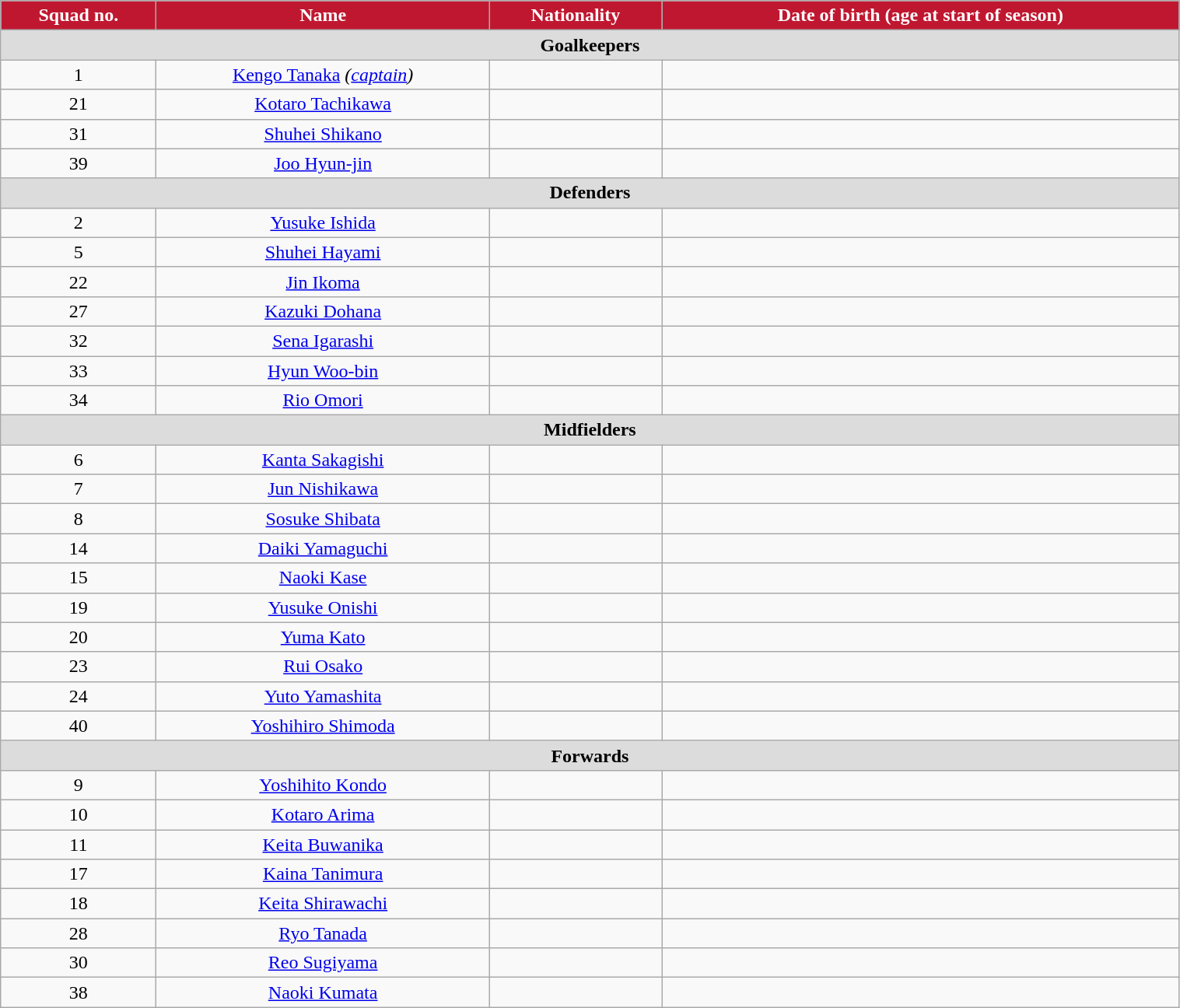<table class="wikitable" style="text-align:center;width:80%">
<tr>
<th style="background:#C01730; color:white; text-align:center;">Squad no.</th>
<th style="background:#C01730; color:white; text-align:center;">Name</th>
<th style="background:#C01730; color:white; text-align:center;">Nationality</th>
<th style="background:#C01730; color:white; text-align:center;">Date of birth (age at start of season)</th>
</tr>
<tr>
<th colspan="5" style="background:#dcdcdc; text-align:center;">Goalkeepers</th>
</tr>
<tr>
<td>1</td>
<td><a href='#'>Kengo Tanaka</a> <em>(<a href='#'>captain</a>)</em></td>
<td></td>
<td></td>
</tr>
<tr>
<td>21</td>
<td><a href='#'>Kotaro Tachikawa</a></td>
<td></td>
<td></td>
</tr>
<tr>
<td>31</td>
<td><a href='#'>Shuhei Shikano</a></td>
<td></td>
<td></td>
</tr>
<tr>
<td>39</td>
<td><a href='#'>Joo Hyun-jin</a></td>
<td></td>
<td></td>
</tr>
<tr>
<th colspan="5" style="background:#dcdcdc; text-align:center;">Defenders</th>
</tr>
<tr>
<td>2</td>
<td><a href='#'>Yusuke Ishida</a></td>
<td></td>
<td></td>
</tr>
<tr>
<td>5</td>
<td><a href='#'>Shuhei Hayami</a></td>
<td></td>
<td></td>
</tr>
<tr>
<td>22</td>
<td><a href='#'>Jin Ikoma</a></td>
<td></td>
<td></td>
</tr>
<tr>
<td>27</td>
<td><a href='#'>Kazuki Dohana</a></td>
<td></td>
<td></td>
</tr>
<tr>
<td>32</td>
<td><a href='#'>Sena Igarashi</a></td>
<td></td>
<td></td>
</tr>
<tr>
<td>33</td>
<td><a href='#'>Hyun Woo-bin</a></td>
<td></td>
<td></td>
</tr>
<tr>
<td>34</td>
<td><a href='#'>Rio Omori</a></td>
<td></td>
<td></td>
</tr>
<tr>
<th colspan="5" style="background:#dcdcdc; text-align:center;">Midfielders</th>
</tr>
<tr>
<td>6</td>
<td><a href='#'>Kanta Sakagishi</a></td>
<td></td>
<td></td>
</tr>
<tr>
<td>7</td>
<td><a href='#'>Jun Nishikawa</a></td>
<td></td>
<td></td>
</tr>
<tr>
<td>8</td>
<td><a href='#'>Sosuke Shibata</a></td>
<td></td>
<td></td>
</tr>
<tr>
<td>14</td>
<td><a href='#'>Daiki Yamaguchi</a></td>
<td></td>
<td></td>
</tr>
<tr>
<td>15</td>
<td><a href='#'>Naoki Kase</a></td>
<td></td>
<td></td>
</tr>
<tr>
<td>19</td>
<td><a href='#'>Yusuke Onishi</a></td>
<td></td>
<td></td>
</tr>
<tr>
<td>20</td>
<td><a href='#'>Yuma Kato</a></td>
<td></td>
<td></td>
</tr>
<tr>
<td>23</td>
<td><a href='#'>Rui Osako</a></td>
<td></td>
<td></td>
</tr>
<tr>
<td>24</td>
<td><a href='#'>Yuto Yamashita</a></td>
<td></td>
<td></td>
</tr>
<tr>
<td>40</td>
<td><a href='#'>Yoshihiro Shimoda</a></td>
<td></td>
<td></td>
</tr>
<tr>
<th colspan="12" style="background:#dcdcdc; text-align:center;">Forwards</th>
</tr>
<tr>
<td>9</td>
<td><a href='#'>Yoshihito Kondo</a></td>
<td></td>
<td></td>
</tr>
<tr>
<td>10</td>
<td><a href='#'>Kotaro Arima</a></td>
<td></td>
<td></td>
</tr>
<tr>
<td>11</td>
<td><a href='#'>Keita Buwanika</a></td>
<td></td>
<td></td>
</tr>
<tr>
<td>17</td>
<td><a href='#'>Kaina Tanimura</a></td>
<td></td>
<td></td>
</tr>
<tr>
<td>18</td>
<td><a href='#'>Keita Shirawachi</a></td>
<td></td>
<td></td>
</tr>
<tr>
<td>28</td>
<td><a href='#'>Ryo Tanada</a></td>
<td></td>
<td></td>
</tr>
<tr>
<td>30</td>
<td><a href='#'>Reo Sugiyama</a></td>
<td></td>
<td></td>
</tr>
<tr>
<td>38</td>
<td><a href='#'>Naoki Kumata</a></td>
<td></td>
<td></td>
</tr>
</table>
